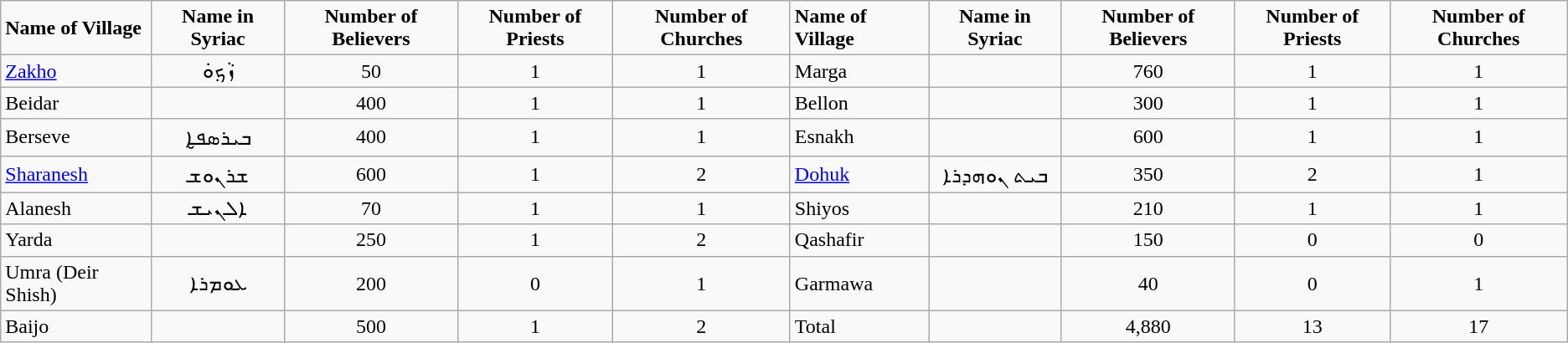<table class="wikitable">
<tr>
<td><strong>Name of Village</strong></td>
<td align=center><strong>Name in Syriac</strong></td>
<td align=center><strong>Number of Believers</strong></td>
<td align=center><strong>Number of Priests</strong></td>
<td align=center><strong>Number of Churches</strong></td>
<td><strong>Name of Village</strong></td>
<td align=center><strong>Name in Syriac</strong></td>
<td align=center><strong>Number of Believers</strong></td>
<td align=center><strong>Number of Priests</strong></td>
<td align=center><strong>Number of Churches</strong></td>
</tr>
<tr>
<td><a href='#'>Zakho</a></td>
<td align="center">ܙܵܟ݂ܘܿ</td>
<td align="center">50</td>
<td align=center>1</td>
<td align=center>1</td>
<td>Marga</td>
<td align=center><big></big></td>
<td align=center>760</td>
<td align=center>1</td>
<td align=center>1</td>
</tr>
<tr>
<td>Beidar</td>
<td align=center><big></big></td>
<td align=center>400</td>
<td align=center>1</td>
<td align=center>1</td>
<td>Bellon</td>
<td align=center><big></big></td>
<td align=center>300</td>
<td align=center>1</td>
<td align=center>1</td>
</tr>
<tr>
<td>Berseve</td>
<td align="center"><big></big>ܒܝܪܣܦ̮ܐ</td>
<td align="center">400</td>
<td align=center>1</td>
<td align=center>1</td>
<td>Esnakh</td>
<td align=center><big></big></td>
<td align=center>600</td>
<td align=center>1</td>
<td align=center>1</td>
</tr>
<tr>
<td><a href='#'>Sharanesh</a></td>
<td align="center"><big></big>ܫܪܢܘܫ</td>
<td align="center">600</td>
<td align=center>1</td>
<td align=center>2</td>
<td><a href='#'>Dohuk</a></td>
<td align="center"><big></big>ܒܝܬ ܢܘܗܕܪܐ</td>
<td align="center">350</td>
<td align=center>2</td>
<td align=center>1</td>
</tr>
<tr>
<td>Alanesh</td>
<td align=center>ܐܠܢܝܫ</td>
<td align="center">70</td>
<td align=center>1</td>
<td align=center>1</td>
<td>Shiyos</td>
<td align=center><big></big></td>
<td align=center>210</td>
<td align=center>1</td>
<td align=center>1</td>
</tr>
<tr>
<td>Yarda</td>
<td align=center><big></big></td>
<td align=center>250</td>
<td align=center>1</td>
<td align=center>2</td>
<td>Qashafir</td>
<td align=center><big></big></td>
<td align=center>150</td>
<td align=center>0</td>
<td align=center>0</td>
</tr>
<tr>
<td>Umra (Deir Shish)</td>
<td align="center">ܥܘܡܪܐ</td>
<td align="center">200</td>
<td align=center>0</td>
<td align=center>1</td>
<td>Garmawa</td>
<td align=center><big></big></td>
<td align=center>40</td>
<td align=center>0</td>
<td align=center>1</td>
</tr>
<tr>
<td>Baijo</td>
<td align=center><big></big></td>
<td align=center>500</td>
<td align=center>1</td>
<td align=center>2</td>
<td>Total</td>
<td align=center><big></big></td>
<td align=center>4,880</td>
<td align=center>13</td>
<td align=center>17</td>
</tr>
</table>
